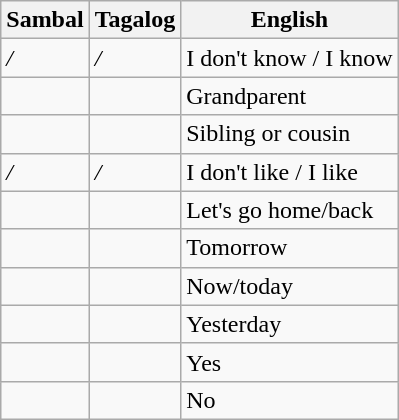<table class="wikitable">
<tr>
<th>Sambal</th>
<th>Tagalog</th>
<th>English</th>
</tr>
<tr>
<td> <em>/</em> </td>
<td> <em>/</em> </td>
<td>I don't know / I know</td>
</tr>
<tr>
<td></td>
<td></td>
<td>Grandparent</td>
</tr>
<tr>
<td></td>
<td></td>
<td>Sibling or cousin</td>
</tr>
<tr>
<td> <em>/</em> </td>
<td> <em>/</em> </td>
<td>I don't like / I like</td>
</tr>
<tr>
<td></td>
<td></td>
<td>Let's go home/back</td>
</tr>
<tr>
<td></td>
<td></td>
<td>Tomorrow</td>
</tr>
<tr>
<td></td>
<td></td>
<td>Now/today</td>
</tr>
<tr>
<td></td>
<td></td>
<td>Yesterday</td>
</tr>
<tr>
<td></td>
<td></td>
<td>Yes</td>
</tr>
<tr>
<td></td>
<td></td>
<td>No</td>
</tr>
</table>
